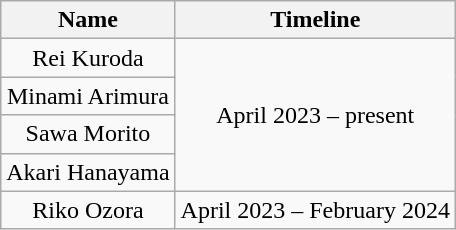<table class="wikitable" style="text-align: center;">
<tr>
<th>Name</th>
<th>Timeline</th>
</tr>
<tr>
<td>Rei Kuroda</td>
<td rowspan="4">April 2023 – present</td>
</tr>
<tr>
<td>Minami Arimura</td>
</tr>
<tr>
<td>Sawa Morito</td>
</tr>
<tr>
<td>Akari Hanayama</td>
</tr>
<tr>
<td>Riko Ozora</td>
<td>April 2023 – February 2024</td>
</tr>
</table>
